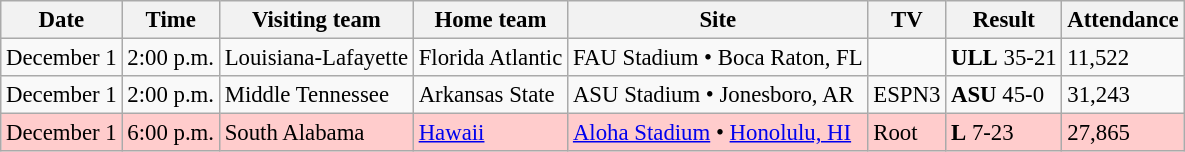<table class="wikitable" style="font-size:95%;">
<tr>
<th>Date</th>
<th>Time</th>
<th>Visiting team</th>
<th>Home team</th>
<th>Site</th>
<th>TV</th>
<th>Result</th>
<th>Attendance</th>
</tr>
<tr style=>
<td>December 1</td>
<td>2:00 p.m.</td>
<td>Louisiana-Lafayette</td>
<td>Florida Atlantic</td>
<td>FAU Stadium • Boca Raton, FL</td>
<td></td>
<td><strong>ULL</strong> 35-21</td>
<td>11,522</td>
</tr>
<tr style=>
<td>December 1</td>
<td>2:00 p.m.</td>
<td>Middle Tennessee</td>
<td>Arkansas State</td>
<td>ASU Stadium • Jonesboro, AR</td>
<td>ESPN3</td>
<td><strong>ASU</strong> 45-0</td>
<td>31,243</td>
</tr>
<tr style="background:#fcc;">
<td>December 1</td>
<td>6:00 p.m.</td>
<td>South Alabama</td>
<td><a href='#'>Hawaii</a></td>
<td><a href='#'>Aloha Stadium</a> • <a href='#'>Honolulu, HI</a></td>
<td>Root</td>
<td><strong>L</strong> 7-23</td>
<td>27,865</td>
</tr>
</table>
